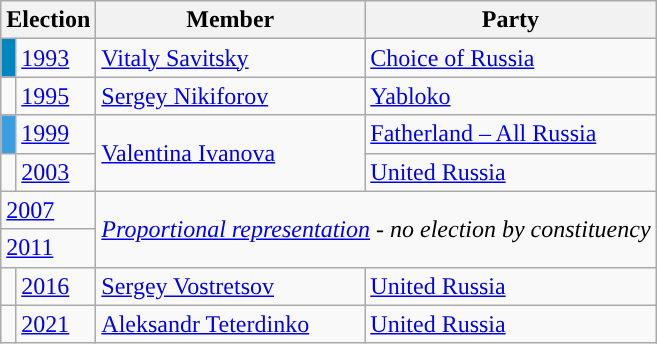<table class="wikitable">
<tr>
<th colspan="2">Election</th>
<th>Member</th>
<th>Party</th>
</tr>
<tr>
<td style="background-color:#0085BE"></td>
<td><a href='#'>1993</a></td>
<td><a href='#'>Vitaly Savitsky</a></td>
<td><a href='#'>Choice of Russia</a></td>
</tr>
<tr>
<td style="background-color:"></td>
<td><a href='#'>1995</a></td>
<td><a href='#'>Sergey Nikiforov</a></td>
<td><a href='#'>Yabloko</a></td>
</tr>
<tr>
<td style="background-color:#3B9EDF"></td>
<td><a href='#'>1999</a></td>
<td rowspan=2><a href='#'>Valentina Ivanova</a></td>
<td><a href='#'>Fatherland – All Russia</a></td>
</tr>
<tr>
<td style="background-color:"></td>
<td><a href='#'>2003</a></td>
<td><a href='#'>United Russia</a></td>
</tr>
<tr>
<td colspan=2><a href='#'>2007</a></td>
<td colspan=2 rowspan=2><em><a href='#'>Proportional representation</a> - no election by constituency</em></td>
</tr>
<tr>
<td colspan=2><a href='#'>2011</a></td>
</tr>
<tr>
<td style="background-color: "></td>
<td><a href='#'>2016</a></td>
<td><a href='#'>Sergey Vostretsov</a></td>
<td><a href='#'>United Russia</a></td>
</tr>
<tr>
<td style="background-color: "></td>
<td><a href='#'>2021</a></td>
<td><a href='#'>Aleksandr Teterdinko</a></td>
<td><a href='#'>United Russia</a></td>
</tr>
</table>
